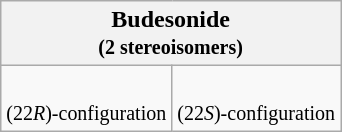<table class="wikitable" style="text-align:center">
<tr class="hintergrundfarbe6">
<th colspan="2">Budesonide<br><small>(2 stereoisomers)</small></th>
</tr>
<tr>
<td><br><small>(22<em>R</em>)-configuration</small></td>
<td><br><small>(22<em>S</em>)-configuration</small></td>
</tr>
</table>
